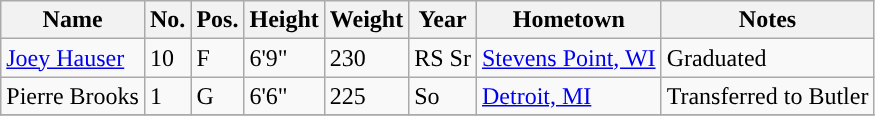<table class="wikitable sortable" border="1">
<tr align="center">
<th>Name</th>
<th>No.</th>
<th>Pos.</th>
<th>Height</th>
<th>Weight</th>
<th>Year</th>
<th>Hometown</th>
<th>Notes</th>
</tr>
<tr>
<td><a href='#'>Joey Hauser</a></td>
<td>10</td>
<td>F</td>
<td>6'9"</td>
<td>230</td>
<td>RS Sr</td>
<td><a href='#'>Stevens Point, WI</a></td>
<td>Graduated</td>
</tr>
<tr>
<td>Pierre Brooks</td>
<td>1</td>
<td>G</td>
<td>6'6"</td>
<td>225</td>
<td>So</td>
<td><a href='#'>Detroit, MI</a></td>
<td>Transferred to Butler</td>
</tr>
<tr>
</tr>
</table>
